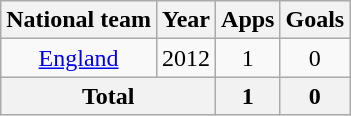<table class=wikitable style=text-align:center>
<tr>
<th>National team</th>
<th>Year</th>
<th>Apps</th>
<th>Goals</th>
</tr>
<tr>
<td><a href='#'>England</a></td>
<td>2012</td>
<td>1</td>
<td>0</td>
</tr>
<tr>
<th colspan=2>Total</th>
<th>1</th>
<th>0</th>
</tr>
</table>
